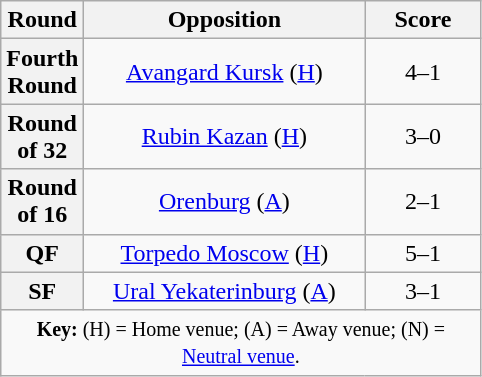<table class="wikitable plainrowheaders" style="text-align:center;margin:0">
<tr>
<th scope="col" style="width:25px">Round</th>
<th scope="col" style="width:180px">Opposition</th>
<th scope="col" style="width:70px">Score</th>
</tr>
<tr>
<th scope=row style="text-align:center">Fourth Round</th>
<td><a href='#'>Avangard Kursk</a> (<a href='#'>H</a>)</td>
<td>4–1</td>
</tr>
<tr>
<th scope=row style="text-align:center">Round of 32</th>
<td><a href='#'>Rubin Kazan</a> (<a href='#'>H</a>)</td>
<td>3–0</td>
</tr>
<tr>
<th scope=row style="text-align:center">Round of 16</th>
<td><a href='#'>Orenburg</a> (<a href='#'>A</a>)</td>
<td>2–1</td>
</tr>
<tr>
<th scope=row style="text-align:center">QF</th>
<td><a href='#'>Torpedo Moscow</a> (<a href='#'>H</a>)</td>
<td>5–1</td>
</tr>
<tr>
<th scope=row style="text-align:center">SF</th>
<td><a href='#'>Ural Yekaterinburg</a> (<a href='#'>A</a>)</td>
<td>3–1</td>
</tr>
<tr>
<td colspan="3"><small><strong>Key:</strong> (H) = Home venue; (A) = Away venue; (N) = <a href='#'>Neutral venue</a>.</small></td>
</tr>
</table>
